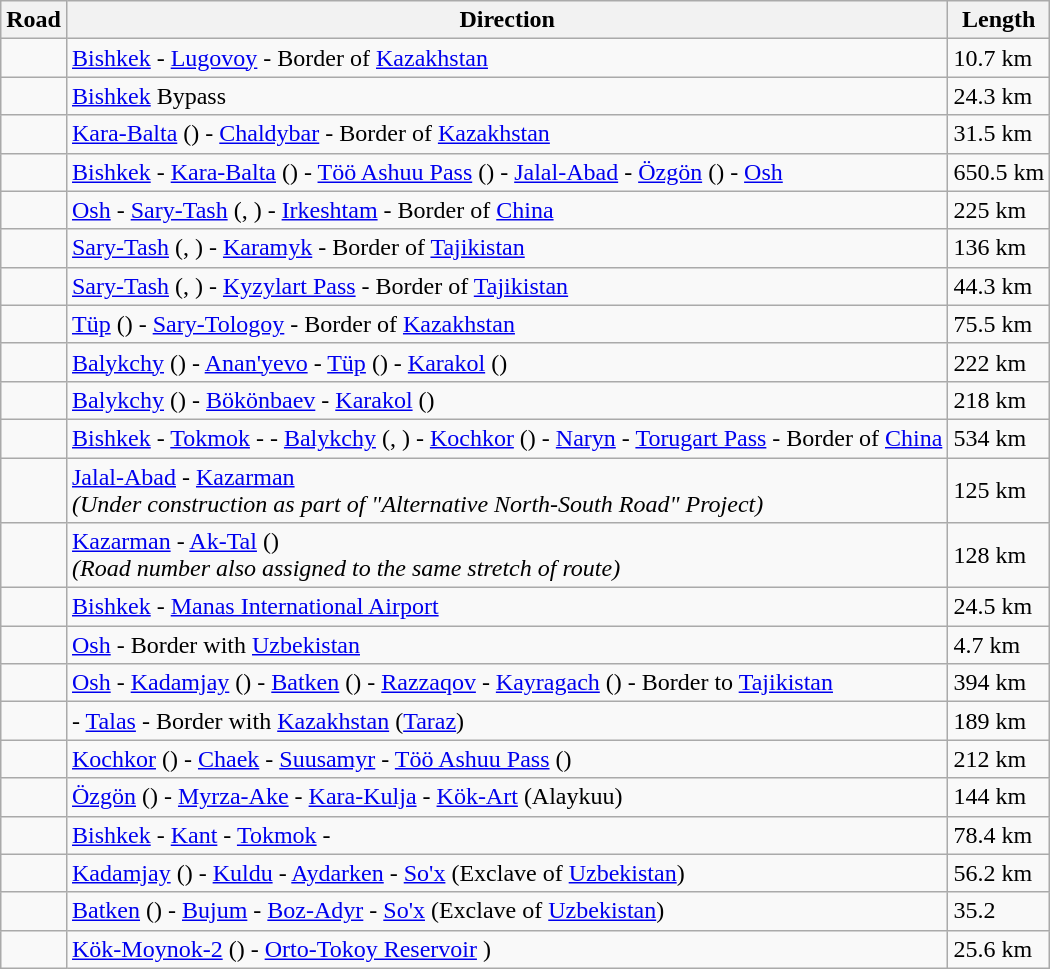<table class="wikitable">
<tr class="hintergrundfarbe6">
<th>Road</th>
<th>Direction</th>
<th>Length</th>
</tr>
<tr --->
<td></td>
<td><a href='#'>Bishkek</a> - <a href='#'>Lugovoy</a> - Border of <a href='#'>Kazakhstan</a></td>
<td>10.7 km</td>
</tr>
<tr --->
<td></td>
<td><a href='#'>Bishkek</a> Bypass</td>
<td>24.3 km</td>
</tr>
<tr --->
<td></td>
<td><a href='#'>Kara-Balta</a> () - <a href='#'>Chaldybar</a> - Border of <a href='#'>Kazakhstan</a></td>
<td>31.5 km</td>
</tr>
<tr --->
<td></td>
<td><a href='#'>Bishkek</a> - <a href='#'>Kara-Balta</a> () - <a href='#'>Töö Ashuu Pass</a> () - <a href='#'>Jalal-Abad</a> - <a href='#'>Özgön</a> () - <a href='#'>Osh</a></td>
<td>650.5 km</td>
</tr>
<tr --->
<td></td>
<td><a href='#'>Osh</a> - <a href='#'>Sary-Tash</a> (, )  - <a href='#'>Irkeshtam</a> - Border of <a href='#'>China</a></td>
<td>225 km</td>
</tr>
<tr --->
<td></td>
<td><a href='#'>Sary-Tash</a> (, ) - <a href='#'>Karamyk</a> - Border of <a href='#'>Tajikistan</a></td>
<td>136 km</td>
</tr>
<tr --->
<td></td>
<td><a href='#'>Sary-Tash</a> (, ) - <a href='#'>Kyzylart Pass</a> - Border of <a href='#'>Tajikistan</a></td>
<td>44.3 km</td>
</tr>
<tr --->
<td></td>
<td><a href='#'>Tüp</a> () - <a href='#'>Sary-Tologoy</a> - Border of <a href='#'>Kazakhstan</a></td>
<td>75.5 km</td>
</tr>
<tr --->
<td></td>
<td><a href='#'>Balykchy</a> () - <a href='#'>Anan'yevo</a> - <a href='#'>Tüp</a> () - <a href='#'>Karakol</a> ()</td>
<td>222 km</td>
</tr>
<tr --->
<td></td>
<td><a href='#'>Balykchy</a> () - <a href='#'>Bökönbaev</a> - <a href='#'>Karakol</a> ()</td>
<td>218 km</td>
</tr>
<tr --->
<td></td>
<td><a href='#'>Bishkek</a> - <a href='#'>Tokmok</a> -  - <a href='#'>Balykchy</a> (, ) - <a href='#'>Kochkor</a> ()  - <a href='#'>Naryn</a> - <a href='#'>Torugart Pass</a> - Border of <a href='#'>China</a></td>
<td>534 km</td>
</tr>
<tr --->
<td></td>
<td><a href='#'>Jalal-Abad</a> - <a href='#'>Kazarman</a><br><em>(Under construction as part of "Alternative North-South Road" Project)</em></td>
<td>125 km</td>
</tr>
<tr --->
<td></td>
<td><a href='#'>Kazarman</a> - <a href='#'>Ak-Tal</a> ()<br><em>(Road number  also assigned to the same stretch of route)</em></td>
<td>128 km</td>
</tr>
<tr --->
<td></td>
<td><a href='#'>Bishkek</a> - <a href='#'>Manas International Airport</a></td>
<td>24.5 km</td>
</tr>
<tr -->
<td></td>
<td><a href='#'>Osh</a> - Border with <a href='#'>Uzbekistan</a></td>
<td>4.7 km</td>
</tr>
<tr --->
<td></td>
<td><a href='#'>Osh</a> - <a href='#'>Kadamjay</a> () - <a href='#'>Batken</a> () - <a href='#'>Razzaqov</a> - <a href='#'>Kayragach</a> () - Border to <a href='#'>Tajikistan</a></td>
<td>394 km</td>
</tr>
<tr --->
<td></td>
<td> - <a href='#'>Talas</a> - Border with <a href='#'>Kazakhstan</a> (<a href='#'>Taraz</a>)</td>
<td>189 km</td>
</tr>
<tr --->
<td></td>
<td><a href='#'>Kochkor</a> () - <a href='#'>Chaek</a> - <a href='#'>Suusamyr</a> - <a href='#'>Töö Ashuu Pass</a> ()</td>
<td>212 km</td>
</tr>
<tr --->
<td></td>
<td><a href='#'>Özgön</a> () - <a href='#'>Myrza-Ake</a> - <a href='#'>Kara-Kulja</a> - <a href='#'>Kök-Art</a> (Alaykuu)</td>
<td>144 km</td>
</tr>
<tr --->
<td></td>
<td><a href='#'>Bishkek</a> - <a href='#'>Kant</a> - <a href='#'>Tokmok</a> - </td>
<td>78.4 km</td>
</tr>
<tr --->
<td></td>
<td><a href='#'>Kadamjay</a> () - <a href='#'>Kuldu</a> - <a href='#'>Aydarken</a> - <a href='#'>So'x</a> (Exclave of <a href='#'>Uzbekistan</a>)</td>
<td>56.2 km</td>
</tr>
<tr --->
<td></td>
<td><a href='#'>Batken</a> () - <a href='#'>Bujum</a> - <a href='#'>Boz-Adyr</a> - <a href='#'>So'x</a> (Exclave of <a href='#'>Uzbekistan</a>)</td>
<td>35.2</td>
</tr>
<tr --->
<td></td>
<td><a href='#'>Kök-Moynok-2</a> () - <a href='#'>Orto-Tokoy Reservoir</a> )</td>
<td>25.6 km</td>
</tr>
</table>
